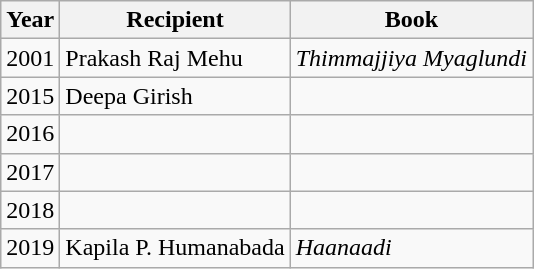<table class="wikitable sortable">
<tr>
<th>Year</th>
<th>Recipient</th>
<th>Book</th>
</tr>
<tr>
<td>2001</td>
<td>Prakash Raj Mehu</td>
<td><em>Thimmajjiya Myaglundi</em></td>
</tr>
<tr>
<td>2015</td>
<td>Deepa Girish</td>
<td></td>
</tr>
<tr>
<td>2016</td>
<td></td>
<td></td>
</tr>
<tr>
<td>2017</td>
<td></td>
<td></td>
</tr>
<tr>
<td>2018</td>
<td></td>
<td></td>
</tr>
<tr>
<td>2019</td>
<td>Kapila P. Humanabada</td>
<td><em>Haanaadi</em></td>
</tr>
</table>
